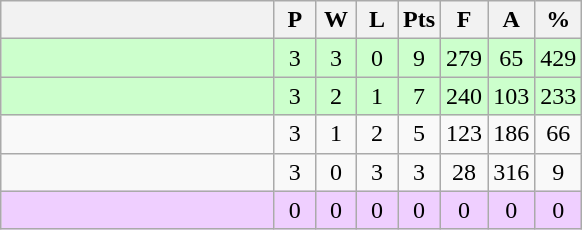<table class=wikitable style="text-align:center">
<tr>
<th width=175></th>
<th width=20>P</th>
<th width=20>W</th>
<th width=20>L</th>
<th width=20>Pts</th>
<th width=20>F</th>
<th width=20>A</th>
<th width=20>%</th>
</tr>
<tr style="background-color:#ccffcc;">
<td style="text-align:left;"></td>
<td>3</td>
<td>3</td>
<td>0</td>
<td>9</td>
<td>279</td>
<td>65</td>
<td>429</td>
</tr>
<tr style="background-color:#ccffcc;">
<td style="text-align:left;"></td>
<td>3</td>
<td>2</td>
<td>1</td>
<td>7</td>
<td>240</td>
<td>103</td>
<td>233</td>
</tr>
<tr>
<td style="text-align:left;"></td>
<td>3</td>
<td>1</td>
<td>2</td>
<td>5</td>
<td>123</td>
<td>186</td>
<td>66</td>
</tr>
<tr>
<td style="text-align:left;"></td>
<td>3</td>
<td>0</td>
<td>3</td>
<td>3</td>
<td>28</td>
<td>316</td>
<td>9</td>
</tr>
<tr style="background:#efcfff;">
<td style="text-align:left;"></td>
<td>0</td>
<td>0</td>
<td>0</td>
<td>0</td>
<td>0</td>
<td>0</td>
<td>0</td>
</tr>
</table>
